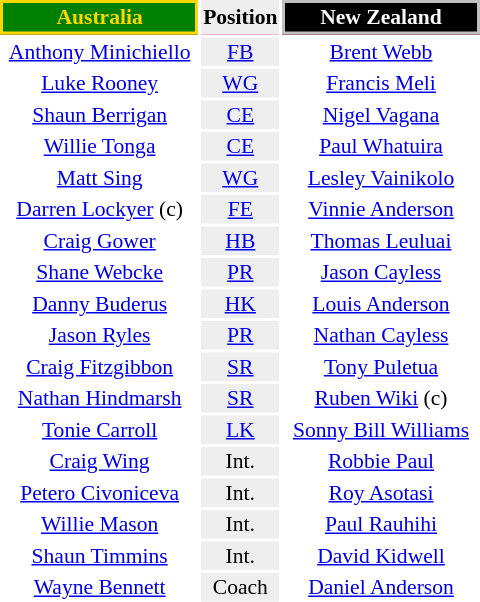<table align=right style="font-size:90%; margin-left:1em">
<tr bgcolor=#FF0033>
<th align="centre" width="126" style="border: 2px solid gold; background: green; color: gold">Australia</th>
<th align="center" style="background: #eeeeee; color: black">Position</th>
<th align="centre" width="126" style="border: 2px solid silver; background: black; color: white">New Zealand</th>
</tr>
<tr>
<td align="center"><a href='#'>Anthony Minichiello</a></td>
<td align="center" style="background: #eeeeee"><a href='#'>FB</a></td>
<td align="center"><a href='#'>Brent Webb</a></td>
</tr>
<tr>
<td align="center"><a href='#'>Luke Rooney</a></td>
<td align="center" style="background: #eeeeee"><a href='#'>WG</a></td>
<td align="center"><a href='#'>Francis Meli</a></td>
</tr>
<tr>
<td align="center"><a href='#'>Shaun Berrigan</a></td>
<td align="center" style="background: #eeeeee"><a href='#'>CE</a></td>
<td align="center"><a href='#'>Nigel Vagana</a></td>
</tr>
<tr>
<td align="center"><a href='#'>Willie Tonga</a></td>
<td align="center" style="background: #eeeeee"><a href='#'>CE</a></td>
<td align="center"><a href='#'>Paul Whatuira</a></td>
</tr>
<tr>
<td align="center"><a href='#'>Matt Sing</a></td>
<td align="center" style="background: #eeeeee"><a href='#'>WG</a></td>
<td align="center"><a href='#'>Lesley Vainikolo</a></td>
</tr>
<tr>
<td align="center"><a href='#'>Darren Lockyer</a> (c)</td>
<td align="center" style="background: #eeeeee"><a href='#'>FE</a></td>
<td align="center"><a href='#'>Vinnie Anderson</a></td>
</tr>
<tr>
<td align="center"><a href='#'>Craig Gower</a></td>
<td align="center" style="background: #eeeeee"><a href='#'>HB</a></td>
<td align="center"><a href='#'>Thomas Leuluai</a></td>
</tr>
<tr>
<td align="center"><a href='#'>Shane Webcke</a></td>
<td align="center" style="background: #eeeeee"><a href='#'>PR</a></td>
<td align="center"><a href='#'>Jason Cayless</a></td>
</tr>
<tr>
<td align="center"><a href='#'>Danny Buderus</a></td>
<td align="center" style="background: #eeeeee"><a href='#'>HK</a></td>
<td align="center"><a href='#'>Louis Anderson</a></td>
</tr>
<tr>
<td align="center"><a href='#'>Jason Ryles</a></td>
<td align="center" style="background: #eeeeee"><a href='#'>PR</a></td>
<td align="center"><a href='#'>Nathan Cayless</a></td>
</tr>
<tr>
<td align="center"><a href='#'>Craig Fitzgibbon</a></td>
<td align="center" style="background: #eeeeee"><a href='#'>SR</a></td>
<td align="center"><a href='#'>Tony Puletua</a></td>
</tr>
<tr>
<td align="center"><a href='#'>Nathan Hindmarsh</a></td>
<td align="center" style="background: #eeeeee"><a href='#'>SR</a></td>
<td align="center"><a href='#'>Ruben Wiki</a> (c)</td>
</tr>
<tr>
<td align="center"><a href='#'>Tonie Carroll</a></td>
<td align="center" style="background: #eeeeee"><a href='#'>LK</a></td>
<td align="center"><a href='#'>Sonny Bill Williams</a></td>
</tr>
<tr>
<td align="center"><a href='#'>Craig Wing</a></td>
<td align="center" style="background: #eeeeee">Int.</td>
<td align="center"><a href='#'>Robbie Paul</a></td>
</tr>
<tr>
<td align="center"><a href='#'>Petero Civoniceva</a></td>
<td align="center" style="background: #eeeeee">Int.</td>
<td align="center"><a href='#'>Roy Asotasi</a></td>
</tr>
<tr>
<td align="center"><a href='#'>Willie Mason</a></td>
<td align="center" style="background: #eeeeee">Int.</td>
<td align="center"><a href='#'>Paul Rauhihi</a></td>
</tr>
<tr>
<td align="center"><a href='#'>Shaun Timmins</a></td>
<td align="center" style="background: #eeeeee">Int.</td>
<td align="center"><a href='#'>David Kidwell</a></td>
</tr>
<tr>
<td align="center"><a href='#'>Wayne Bennett</a></td>
<td align="center" style="background: #eeeeee">Coach</td>
<td align="center"><a href='#'>Daniel Anderson</a></td>
</tr>
</table>
